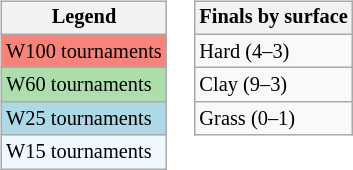<table>
<tr valign=top>
<td><br><table class="wikitable" style=font-size:85%>
<tr>
<th>Legend</th>
</tr>
<tr style="background:#f88379;">
<td>W100 tournaments</td>
</tr>
<tr style="background:#addfad;">
<td>W60 tournaments</td>
</tr>
<tr style="background:lightblue;">
<td>W25 tournaments</td>
</tr>
<tr style="background:#f0f8ff;">
<td>W15 tournaments</td>
</tr>
</table>
</td>
<td><br><table class="wikitable" style=font-size:85%>
<tr>
<th>Finals by surface</th>
</tr>
<tr>
<td>Hard (4–3)</td>
</tr>
<tr>
<td>Clay (9–3)</td>
</tr>
<tr>
<td>Grass (0–1)</td>
</tr>
</table>
</td>
</tr>
</table>
